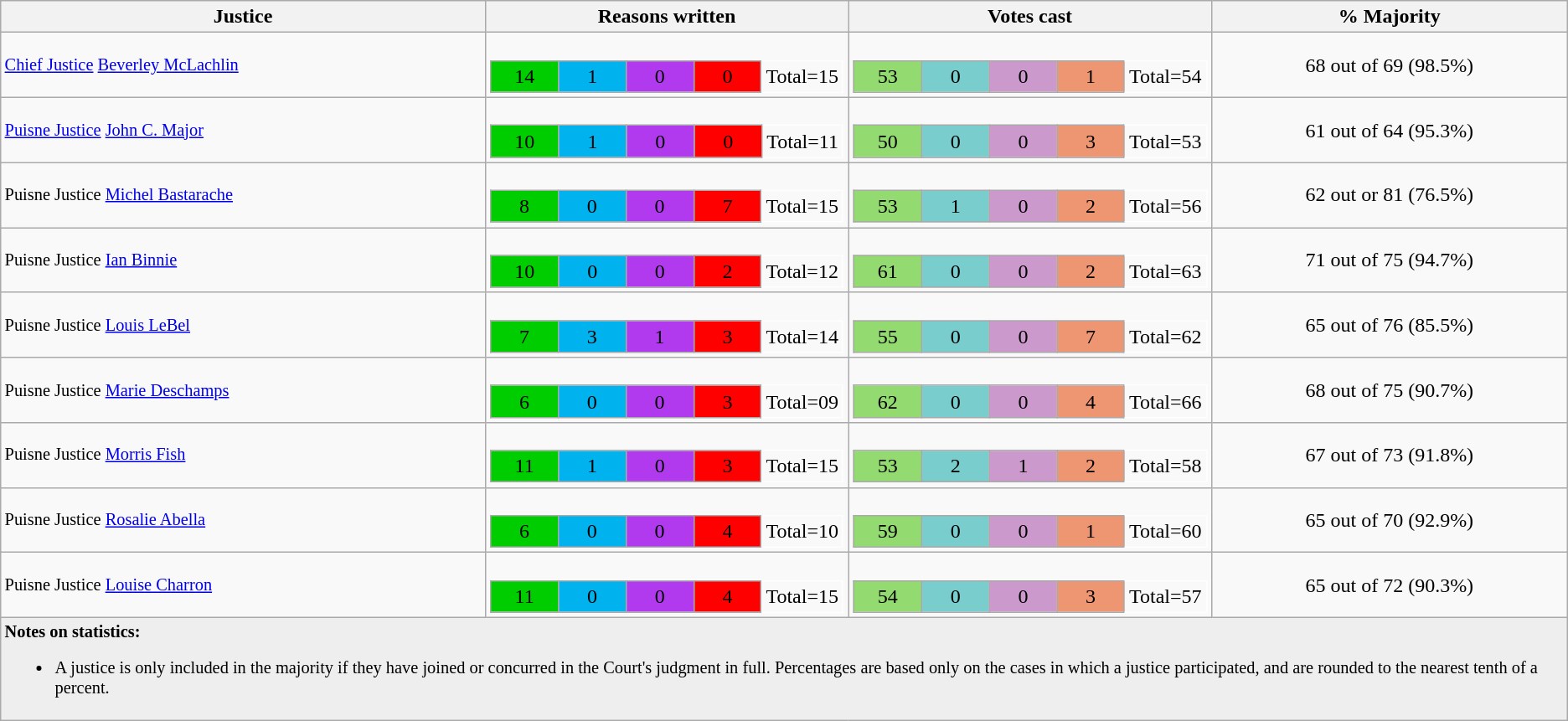<table class="wikitable">
<tr>
<th>Justice</th>
<th>Reasons written</th>
<th>Votes cast</th>
<th>% Majority</th>
</tr>
<tr>
<td style="font-size:85%"><a href='#'>Chief Justice</a> <a href='#'>Beverley McLachlin</a></td>
<td><br><table class="wikitable" style="margin:0;width:100%;text-align:center;">
<tr>
<td width=20% style="background-color:#00CD00">14</td>
<td width=20% style="background-color:#00B2EE">1</td>
<td width=20% style="background-color:#B23AEE">0</td>
<td width=20% style="background-color:red">0</td>
<td style="width:20%; border-color:#fefefe">Total=15</td>
</tr>
</table>
</td>
<td><br><table class="wikitable" style="margin:0;width:100%;text-align:center;">
<tr>
<td width=20% style="background-color:#93DB70">53</td>
<td width=20% style="background-color:#79CDCD">0</td>
<td width=20% style="background-color:#CC99CC">0</td>
<td width=20% style="background-color:#EE9572">1</td>
<td style="width:20%; border-color:#fefefe">Total=54</td>
</tr>
</table>
</td>
<td align=center>68 out of 69 (98.5%)</td>
</tr>
<tr>
<td style="font-size:85%"><a href='#'>Puisne Justice</a> <a href='#'>John C. Major</a></td>
<td><br><table class="wikitable" style="margin:0;width:100%;text-align:center;">
<tr>
<td width=20% style="background-color:#00CD00">10</td>
<td width=20% style="background-color:#00B2EE">1</td>
<td width=20% style="background-color:#B23AEE">0</td>
<td width=20% style="background-color:red">0</td>
<td style="width:20%; border-color:#fefefe">Total=11</td>
</tr>
</table>
</td>
<td><br><table class="wikitable" style="margin:0;width:100%;text-align:center;">
<tr>
<td width=20% style="background-color:#93DB70">50</td>
<td width=20% style="background-color:#79CDCD">0</td>
<td width=20% style="background-color:#CC99CC">0</td>
<td width=20% style="background-color:#EE9572">3</td>
<td style="width:20%; border-color:#fefefe">Total=53</td>
</tr>
</table>
</td>
<td align=center>61 out of 64 (95.3%)</td>
</tr>
<tr>
<td style="font-size:85%">Puisne Justice <a href='#'>Michel Bastarache</a></td>
<td><br><table class="wikitable" style="margin:0;width:100%;text-align:center;">
<tr>
<td width=20% style="background-color:#00CD00">8</td>
<td width=20% style="background-color:#00B2EE">0</td>
<td width=20% style="background-color:#B23AEE">0</td>
<td width=20% style="background-color:red">7</td>
<td style="width:20%; border-color:#fefefe">Total=15</td>
</tr>
</table>
</td>
<td><br><table class="wikitable" style="margin:0;width:100%;text-align:center;">
<tr>
<td width=20% style="background-color:#93DB70">53</td>
<td width=20% style="background-color:#79CDCD">1</td>
<td width=20% style="background-color:#CC99CC">0</td>
<td width=20% style="background-color:#EE9572">2</td>
<td style="width:20%; border-color:#fefefe">Total=56</td>
</tr>
</table>
</td>
<td align=center>62 out or 81 (76.5%)</td>
</tr>
<tr>
<td style="font-size:85%">Puisne Justice <a href='#'>Ian Binnie</a></td>
<td><br><table class="wikitable" style="margin:0;width:100%;text-align:center;">
<tr>
<td width=20% style="background-color:#00CD00">10</td>
<td width=20% style="background-color:#00B2EE">0</td>
<td width=20% style="background-color:#B23AEE">0</td>
<td width=20% style="background-color:red">2</td>
<td style="width:20%; border-color:#fefefe">Total=12</td>
</tr>
</table>
</td>
<td><br><table class="wikitable" style="margin:0;width:100%;text-align:center;">
<tr>
<td width=20% style="background-color:#93DB70">61</td>
<td width=20% style="background-color:#79CDCD">0</td>
<td width=20% style="background-color:#CC99CC">0</td>
<td width=20% style="background-color:#EE9572">2</td>
<td style="width:20%; border-color:#fefefe">Total=63</td>
</tr>
</table>
</td>
<td align=center>71 out of 75 (94.7%)</td>
</tr>
<tr>
<td style="font-size:85%">Puisne Justice <a href='#'>Louis LeBel</a></td>
<td><br><table class="wikitable" style="margin:0;width:100%;text-align:center;">
<tr>
<td width=20% style="background-color:#00CD00">7</td>
<td width=20% style="background-color:#00B2EE">3</td>
<td width=20% style="background-color:#B23AEE">1</td>
<td width=20% style="background-color:red">3</td>
<td style="width:20%; border-color:#fefefe">Total=14</td>
</tr>
</table>
</td>
<td><br><table class="wikitable" style="margin:0;width:100%;text-align:center;">
<tr>
<td width=20% style="background-color:#93DB70">55</td>
<td width=20% style="background-color:#79CDCD">0</td>
<td width=20% style="background-color:#CC99CC">0</td>
<td width=20% style="background-color:#EE9572">7</td>
<td style="width:20%; border-color:#fefefe">Total=62</td>
</tr>
</table>
</td>
<td align=center>65 out of 76 (85.5%)</td>
</tr>
<tr>
<td style="font-size:85%">Puisne Justice <a href='#'>Marie Deschamps</a></td>
<td><br><table class="wikitable" style="margin:0;width:100%;text-align:center;">
<tr>
<td width=20% style="background-color:#00CD00">6</td>
<td width=20% style="background-color:#00B2EE">0</td>
<td width=20% style="background-color:#B23AEE">0</td>
<td width=20% style="background-color:red">3</td>
<td style="width:20%; border-color:#fefefe">Total=09</td>
</tr>
</table>
</td>
<td><br><table class="wikitable" style="margin:0;width:100%;text-align:center;">
<tr>
<td width=20% style="background-color:#93DB70">62</td>
<td width=20% style="background-color:#79CDCD">0</td>
<td width=20% style="background-color:#CC99CC">0</td>
<td width=20% style="background-color:#EE9572">4</td>
<td style="width:20%; border-color:#fefefe">Total=66</td>
</tr>
</table>
</td>
<td align=center>68 out of 75 (90.7%)</td>
</tr>
<tr>
<td style="font-size:85%">Puisne Justice <a href='#'>Morris Fish</a></td>
<td><br><table class="wikitable" style="margin:0;width:100%;text-align:center;">
<tr>
<td width=20% style="background-color:#00CD00">11</td>
<td width=20% style="background-color:#00B2EE">1</td>
<td width=20% style="background-color:#B23AEE">0</td>
<td width=20% style="background-color:red">3</td>
<td style="width:20%; border-color:#fefefe">Total=15</td>
</tr>
</table>
</td>
<td><br><table class="wikitable" style="margin:0;width:100%;text-align:center;">
<tr>
<td width=20% style="background-color:#93DB70">53</td>
<td width=20% style="background-color:#79CDCD">2</td>
<td width=20% style="background-color:#CC99CC">1</td>
<td width=20% style="background-color:#EE9572">2</td>
<td style="width:20%; border-color:#fefefe">Total=58</td>
</tr>
</table>
</td>
<td align=center>67 out of 73 (91.8%)</td>
</tr>
<tr>
<td style="font-size:85%">Puisne Justice <a href='#'>Rosalie Abella</a></td>
<td><br><table class="wikitable" style="margin:0;width:100%;text-align:center;">
<tr>
<td width=20% style="background-color:#00CD00">6</td>
<td width=20% style="background-color:#00B2EE">0</td>
<td width=20% style="background-color:#B23AEE">0</td>
<td width=20% style="background-color:red">4</td>
<td style="width:20%; border-color:#fefefe">Total=10</td>
</tr>
</table>
</td>
<td><br><table class="wikitable" style="margin:0;width:100%;text-align:center;">
<tr>
<td width=20% style="background-color:#93DB70">59</td>
<td width=20% style="background-color:#79CDCD">0</td>
<td width=20% style="background-color:#CC99CC">0</td>
<td width=20% style="background-color:#EE9572">1</td>
<td style="width:20%; border-color:#fefefe">Total=60</td>
</tr>
</table>
</td>
<td align=center>65 out of 70 (92.9%)</td>
</tr>
<tr>
<td style="font-size:85%">Puisne Justice <a href='#'>Louise Charron</a></td>
<td><br><table class="wikitable" style="margin:0;width:100%;text-align:center;">
<tr>
<td width=20% style="background-color:#00CD00">11</td>
<td width=20% style="background-color:#00B2EE">0</td>
<td width=20% style="background-color:#B23AEE">0</td>
<td width=20% style="background-color:red">4</td>
<td style="width:20%; border-color:#fefefe">Total=15</td>
</tr>
</table>
</td>
<td><br><table class="wikitable" style="margin:0;width:100%;text-align:center;">
<tr>
<td width=20% style="background-color:#93DB70">54</td>
<td width=20% style="background-color:#79CDCD">0</td>
<td width=20% style="background-color:#CC99CC">0</td>
<td width=20% style="background-color:#EE9572">3</td>
<td style="width:20%; border-color:#fefefe">Total=57</td>
</tr>
</table>
</td>
<td align=center>65 out of 72 (90.3%)</td>
</tr>
<tr>
<td colspan=5 style="font-size:85%;background:#eee;"><strong>Notes on statistics:</strong><br><ul><li>A justice is only included in the majority if they have joined or concurred in the Court's judgment in full. Percentages are based only on the cases in which a justice participated, and are rounded to the nearest tenth of a percent.</li></ul></td>
</tr>
</table>
